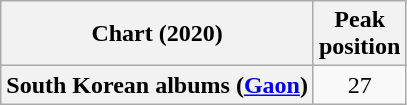<table class="wikitable sortable plainrowheaders" style="text-align:center">
<tr>
<th scope="col">Chart (2020)</th>
<th scope="col">Peak<br>position</th>
</tr>
<tr>
<th scope="row">South Korean albums (<a href='#'>Gaon</a>)</th>
<td>27</td>
</tr>
</table>
